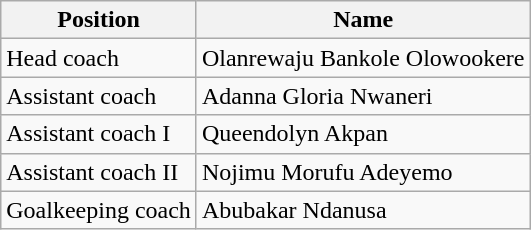<table class="wikitable">
<tr>
<th>Position</th>
<th>Name</th>
</tr>
<tr>
<td>Head coach</td>
<td> Olanrewaju Bankole Olowookere</td>
</tr>
<tr>
<td>Assistant coach</td>
<td> Adanna Gloria Nwaneri</td>
</tr>
<tr>
<td>Assistant coach I</td>
<td> Queendolyn Akpan</td>
</tr>
<tr>
<td>Assistant coach II</td>
<td> Nojimu Morufu Adeyemo</td>
</tr>
<tr>
<td>Goalkeeping coach</td>
<td> Abubakar Ndanusa</td>
</tr>
</table>
